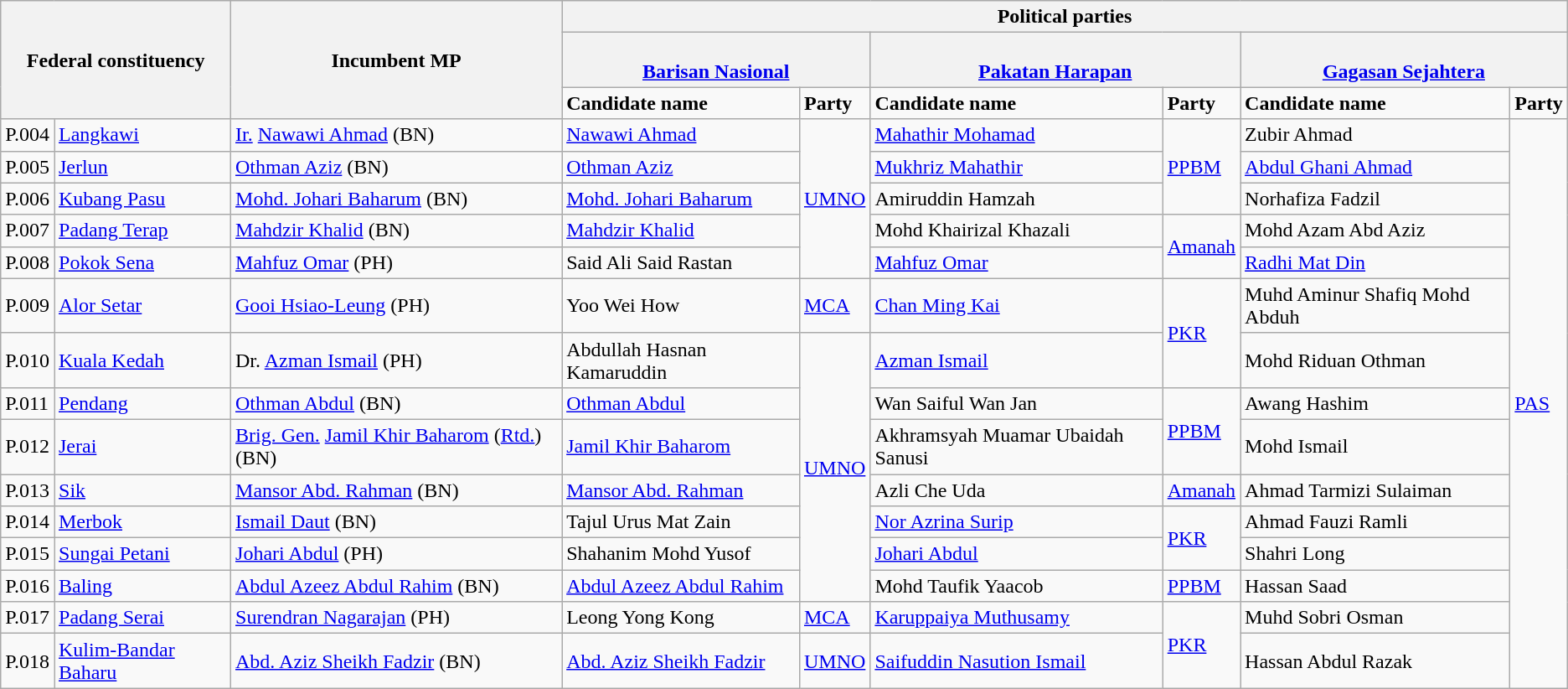<table class="wikitable mw-collapsible mw-collapsed">
<tr>
<th rowspan="3" colspan="2">Federal constituency</th>
<th rowspan="3">Incumbent MP</th>
<th colspan="6">Political parties</th>
</tr>
<tr>
<th colspan="2"><br><a href='#'>Barisan Nasional</a></th>
<th colspan="2"><br><a href='#'>Pakatan Harapan</a></th>
<th colspan="2"><br><a href='#'>Gagasan Sejahtera</a></th>
</tr>
<tr>
<td><strong>Candidate name</strong></td>
<td><strong>Party</strong></td>
<td><strong>Candidate name</strong></td>
<td><strong>Party</strong></td>
<td><strong>Candidate name</strong></td>
<td><strong>Party</strong></td>
</tr>
<tr>
<td>P.004</td>
<td><a href='#'>Langkawi</a></td>
<td><a href='#'>Ir.</a> <a href='#'>Nawawi Ahmad</a> (BN)</td>
<td><a href='#'>Nawawi Ahmad</a></td>
<td rowspan="5"><a href='#'>UMNO</a></td>
<td><a href='#'>Mahathir Mohamad</a></td>
<td rowspan="3"><a href='#'>PPBM</a></td>
<td>Zubir Ahmad</td>
<td rowspan="15"><a href='#'>PAS</a></td>
</tr>
<tr>
<td>P.005</td>
<td><a href='#'>Jerlun</a></td>
<td><a href='#'>Othman Aziz</a> (BN)</td>
<td><a href='#'>Othman Aziz</a></td>
<td><a href='#'>Mukhriz Mahathir</a></td>
<td><a href='#'>Abdul Ghani Ahmad</a></td>
</tr>
<tr>
<td>P.006</td>
<td><a href='#'>Kubang Pasu</a></td>
<td><a href='#'>Mohd. Johari Baharum</a> (BN)</td>
<td><a href='#'>Mohd. Johari Baharum</a></td>
<td>Amiruddin Hamzah</td>
<td>Norhafiza Fadzil</td>
</tr>
<tr>
<td>P.007</td>
<td><a href='#'>Padang Terap</a></td>
<td><a href='#'>Mahdzir Khalid</a> (BN)</td>
<td><a href='#'>Mahdzir Khalid</a></td>
<td>Mohd Khairizal Khazali</td>
<td rowspan="2"><a href='#'>Amanah</a></td>
<td>Mohd Azam Abd Aziz</td>
</tr>
<tr>
<td>P.008</td>
<td><a href='#'>Pokok Sena</a></td>
<td><a href='#'>Mahfuz Omar</a> (PH)</td>
<td>Said Ali Said Rastan</td>
<td><a href='#'>Mahfuz Omar</a></td>
<td><a href='#'>Radhi Mat Din</a></td>
</tr>
<tr>
<td>P.009</td>
<td><a href='#'>Alor Setar</a></td>
<td><a href='#'>Gooi Hsiao-Leung</a> (PH)</td>
<td>Yoo Wei How</td>
<td><a href='#'>MCA</a></td>
<td><a href='#'>Chan Ming Kai</a></td>
<td rowspan="2"><a href='#'>PKR</a></td>
<td>Muhd Aminur Shafiq Mohd Abduh</td>
</tr>
<tr>
<td>P.010</td>
<td><a href='#'>Kuala Kedah</a></td>
<td>Dr. <a href='#'>Azman Ismail</a> (PH)</td>
<td>Abdullah Hasnan Kamaruddin</td>
<td rowspan="7"><a href='#'>UMNO</a></td>
<td><a href='#'>Azman Ismail</a></td>
<td>Mohd Riduan Othman</td>
</tr>
<tr>
<td>P.011</td>
<td><a href='#'>Pendang</a></td>
<td><a href='#'>Othman Abdul</a> (BN)</td>
<td><a href='#'>Othman Abdul</a></td>
<td>Wan Saiful Wan Jan</td>
<td rowspan="2"><a href='#'>PPBM</a></td>
<td>Awang Hashim</td>
</tr>
<tr>
<td>P.012</td>
<td><a href='#'>Jerai</a></td>
<td><a href='#'>Brig. Gen.</a> <a href='#'>Jamil Khir Baharom</a> (<a href='#'>Rtd.</a>) (BN)</td>
<td><a href='#'>Jamil Khir Baharom</a></td>
<td>Akhramsyah Muamar Ubaidah Sanusi</td>
<td>Mohd Ismail</td>
</tr>
<tr>
<td>P.013</td>
<td><a href='#'>Sik</a></td>
<td><a href='#'>Mansor Abd. Rahman</a> (BN)</td>
<td><a href='#'>Mansor Abd. Rahman</a></td>
<td>Azli Che Uda</td>
<td><a href='#'>Amanah</a></td>
<td>Ahmad Tarmizi Sulaiman</td>
</tr>
<tr>
<td>P.014</td>
<td><a href='#'>Merbok</a></td>
<td><a href='#'>Ismail Daut</a> (BN)</td>
<td>Tajul Urus Mat Zain</td>
<td><a href='#'>Nor Azrina Surip</a></td>
<td rowspan="2"><a href='#'>PKR</a></td>
<td>Ahmad Fauzi Ramli</td>
</tr>
<tr>
<td>P.015</td>
<td><a href='#'>Sungai Petani</a></td>
<td><a href='#'>Johari Abdul</a> (PH)</td>
<td>Shahanim Mohd Yusof</td>
<td><a href='#'>Johari Abdul</a></td>
<td>Shahri Long</td>
</tr>
<tr>
<td>P.016</td>
<td><a href='#'>Baling</a></td>
<td><a href='#'>Abdul Azeez Abdul Rahim</a> (BN)</td>
<td><a href='#'>Abdul Azeez Abdul Rahim</a></td>
<td>Mohd Taufik Yaacob</td>
<td><a href='#'>PPBM</a></td>
<td>Hassan Saad</td>
</tr>
<tr>
<td>P.017</td>
<td><a href='#'>Padang Serai</a></td>
<td><a href='#'>Surendran Nagarajan</a> (PH)</td>
<td>Leong Yong Kong</td>
<td><a href='#'>MCA</a></td>
<td><a href='#'>Karuppaiya Muthusamy</a></td>
<td rowspan="2"><a href='#'>PKR</a></td>
<td>Muhd Sobri Osman</td>
</tr>
<tr>
<td>P.018</td>
<td><a href='#'>Kulim-Bandar Baharu</a></td>
<td><a href='#'>Abd. Aziz Sheikh Fadzir</a> (BN)</td>
<td><a href='#'>Abd. Aziz Sheikh Fadzir</a></td>
<td><a href='#'>UMNO</a></td>
<td><a href='#'>Saifuddin Nasution Ismail</a></td>
<td>Hassan Abdul Razak</td>
</tr>
</table>
